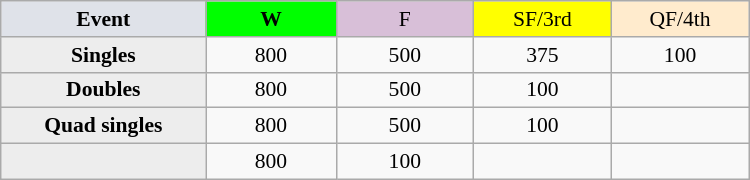<table class=wikitable style=font-size:90%;text-align:center>
<tr>
<td style="width:130px; background:#dfe2e9;"><strong>Event</strong></td>
<td style="width:80px; background:lime;"><strong>W</strong></td>
<td style="width:85px; background:thistle;">F</td>
<td style="width:85px; background:#ff0;">SF/3rd</td>
<td style="width:85px; background:#ffebcd;">QF/4th</td>
</tr>
<tr>
<th style="background:#ededed;">Singles</th>
<td>800</td>
<td>500</td>
<td>375</td>
<td>100</td>
</tr>
<tr>
<th style="background:#ededed;">Doubles</th>
<td>800</td>
<td>500</td>
<td>100</td>
<td></td>
</tr>
<tr>
<th style="background:#ededed;">Quad singles</th>
<td>800</td>
<td>500</td>
<td>100</td>
<td></td>
</tr>
<tr>
<th style="background:#ededed;"></th>
<td>800</td>
<td>100</td>
<td></td>
<td></td>
</tr>
</table>
